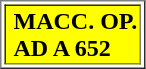<table border=1>
<tr bgcolor="#FFFF00">
<td> <span><strong>MACC. OP.</strong></span><br> <span><strong>AD A 652</strong></span> </td>
</tr>
</table>
